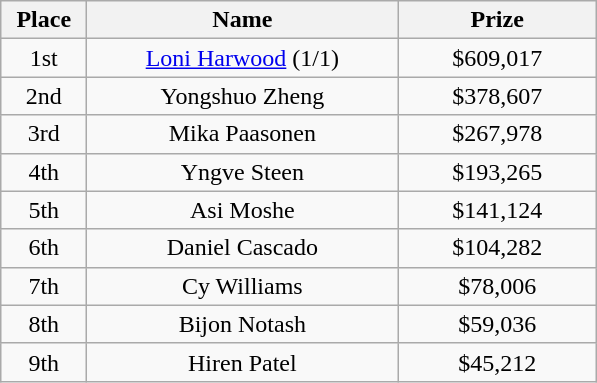<table class="wikitable">
<tr>
<th width="50">Place</th>
<th width="200">Name</th>
<th width="125">Prize</th>
</tr>
<tr>
<td align = "center">1st</td>
<td align = "center"><a href='#'>Loni Harwood</a> (1/1)</td>
<td align = "center">$609,017</td>
</tr>
<tr>
<td align = "center">2nd</td>
<td align = "center">Yongshuo Zheng</td>
<td align = "center">$378,607</td>
</tr>
<tr>
<td align = "center">3rd</td>
<td align = "center">Mika Paasonen</td>
<td align = "center">$267,978</td>
</tr>
<tr>
<td align = "center">4th</td>
<td align = "center">Yngve Steen</td>
<td align = "center">$193,265</td>
</tr>
<tr>
<td align = "center">5th</td>
<td align = "center">Asi Moshe</td>
<td align = "center">$141,124</td>
</tr>
<tr>
<td align = "center">6th</td>
<td align = "center">Daniel Cascado</td>
<td align = "center">$104,282</td>
</tr>
<tr>
<td align = "center">7th</td>
<td align = "center">Cy Williams</td>
<td align = "center">$78,006</td>
</tr>
<tr>
<td align = "center">8th</td>
<td align = "center">Bijon Notash</td>
<td align = "center">$59,036</td>
</tr>
<tr>
<td align = "center">9th</td>
<td align = "center">Hiren Patel</td>
<td align = "center">$45,212</td>
</tr>
</table>
